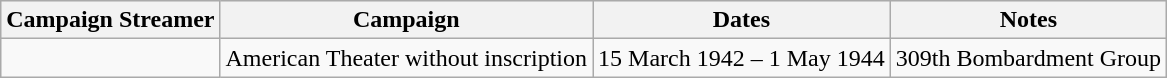<table class="wikitable">
<tr style="background:#efefef;">
<th>Campaign Streamer</th>
<th>Campaign</th>
<th>Dates</th>
<th>Notes</th>
</tr>
<tr>
<td></td>
<td>American Theater without inscription</td>
<td>15 March 1942 – 1 May 1944</td>
<td>309th Bombardment Group</td>
</tr>
</table>
